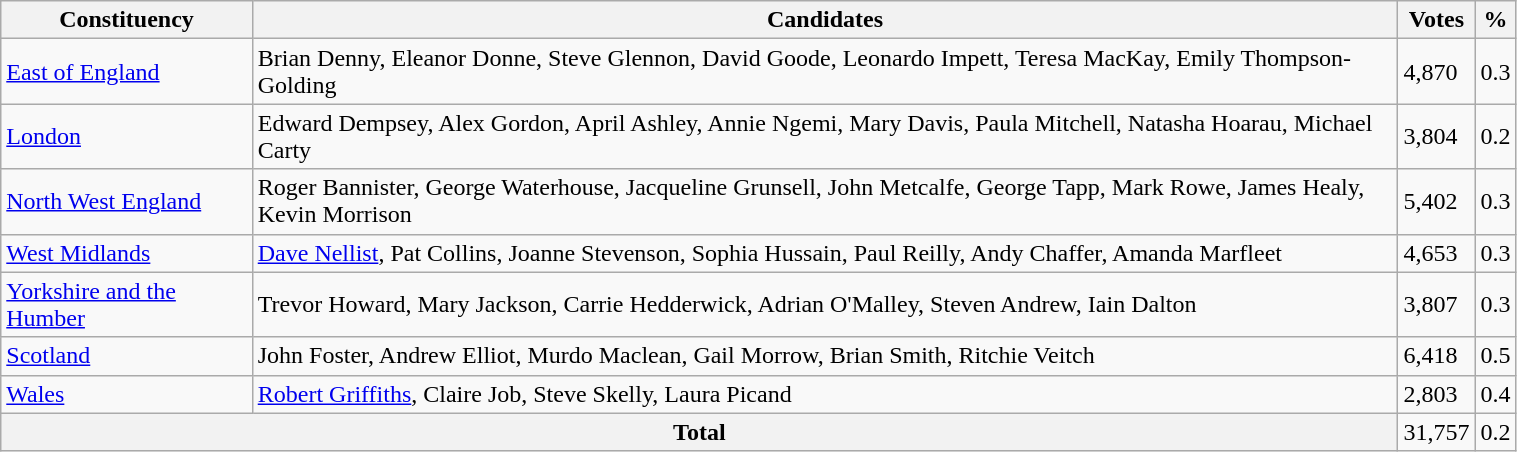<table class="wikitable" style="width:80%; height:175px" border="1">
<tr border="1" cellspacing="0" cellpadding="5">
<th>Constituency</th>
<th>Candidates</th>
<th>Votes</th>
<th>%</th>
</tr>
<tr>
<td><a href='#'>East of England</a></td>
<td>Brian Denny, Eleanor Donne, Steve Glennon, David Goode, Leonardo Impett, Teresa MacKay, Emily Thompson-Golding</td>
<td>4,870</td>
<td>0.3</td>
</tr>
<tr>
<td><a href='#'>London</a></td>
<td>Edward Dempsey, Alex Gordon, April Ashley, Annie Ngemi, Mary Davis, Paula Mitchell, Natasha Hoarau, Michael Carty</td>
<td>3,804</td>
<td>0.2</td>
</tr>
<tr>
<td><a href='#'>North West England</a></td>
<td>Roger Bannister, George Waterhouse, Jacqueline Grunsell, John Metcalfe, George Tapp, Mark Rowe, James Healy, Kevin Morrison</td>
<td>5,402</td>
<td>0.3</td>
</tr>
<tr>
<td><a href='#'>West Midlands</a></td>
<td><a href='#'>Dave Nellist</a>, Pat Collins, Joanne Stevenson, Sophia Hussain, Paul Reilly, Andy Chaffer, Amanda Marfleet</td>
<td>4,653</td>
<td>0.3</td>
</tr>
<tr>
<td><a href='#'>Yorkshire and the Humber</a></td>
<td>Trevor Howard, Mary Jackson, Carrie Hedderwick, Adrian O'Malley, Steven Andrew, Iain Dalton</td>
<td>3,807</td>
<td>0.3</td>
</tr>
<tr>
<td><a href='#'>Scotland</a></td>
<td>John Foster, Andrew Elliot, Murdo Maclean, Gail Morrow, Brian Smith, Ritchie Veitch</td>
<td>6,418</td>
<td>0.5</td>
</tr>
<tr>
<td><a href='#'>Wales</a></td>
<td><a href='#'>Robert Griffiths</a>, Claire Job, Steve Skelly, Laura Picand</td>
<td>2,803</td>
<td>0.4</td>
</tr>
<tr>
<th colspan="2"><strong>Total</strong></th>
<td>31,757</td>
<td>0.2</td>
</tr>
</table>
